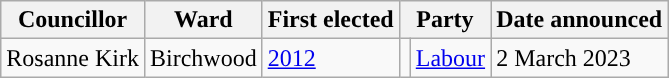<table class="wikitable sortable">
<tr>
<th scope="col">Councillor</th>
<th scope="col">Ward</th>
<th scope="col">First elected</th>
<th colspan="2" scope="col">Party</th>
<th scope="col">Date announced</th>
</tr>
<tr>
<td>Rosanne Kirk</td>
<td>Birchwood</td>
<td><a href='#'>2012</a></td>
<td style="color:inherit;background:"></td>
<td><a href='#'>Labour</a></td>
<td>2 March 2023</td>
</tr>
</table>
